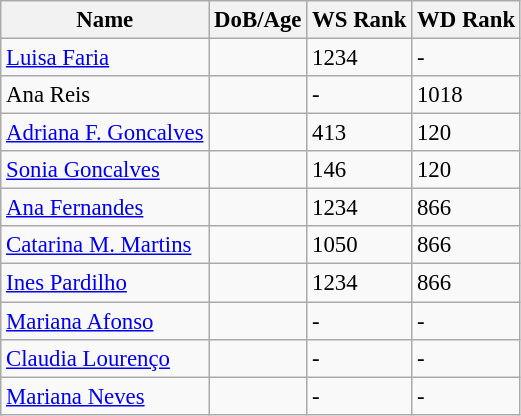<table class="wikitable" style="text-align: left; font-size:95%;">
<tr>
<th>Name</th>
<th>DoB/Age</th>
<th>WS Rank</th>
<th>WD Rank</th>
</tr>
<tr>
<td><a href='#'>Luisa Faria</a></td>
<td></td>
<td>1234</td>
<td>-</td>
</tr>
<tr>
<td>Ana Reis</td>
<td></td>
<td>-</td>
<td>1018</td>
</tr>
<tr>
<td><a href='#'>Adriana F. Goncalves</a></td>
<td></td>
<td>413</td>
<td>120</td>
</tr>
<tr>
<td><a href='#'>Sonia Goncalves</a></td>
<td></td>
<td>146</td>
<td>120</td>
</tr>
<tr>
<td><a href='#'>Ana Fernandes</a></td>
<td></td>
<td>1234</td>
<td>866</td>
</tr>
<tr>
<td><a href='#'>Catarina M. Martins</a></td>
<td></td>
<td>1050</td>
<td>866</td>
</tr>
<tr>
<td><a href='#'>Ines Pardilho</a></td>
<td></td>
<td>1234</td>
<td>866</td>
</tr>
<tr>
<td><a href='#'>Mariana Afonso</a></td>
<td></td>
<td>-</td>
<td>-</td>
</tr>
<tr>
<td><a href='#'>Claudia Lourenço</a></td>
<td></td>
<td>-</td>
<td>-</td>
</tr>
<tr>
<td><a href='#'>Mariana Neves</a></td>
<td></td>
<td>-</td>
<td>-</td>
</tr>
</table>
